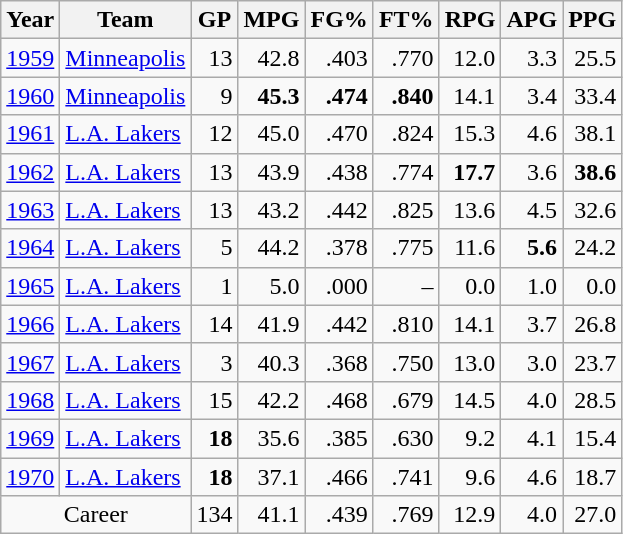<table class="wikitable sortable" style="text-align:right;">
<tr>
<th>Year</th>
<th>Team</th>
<th>GP</th>
<th>MPG</th>
<th>FG%</th>
<th>FT%</th>
<th>RPG</th>
<th>APG</th>
<th>PPG</th>
</tr>
<tr>
<td style="text-align:left;"><a href='#'>1959</a></td>
<td style="text-align:left;"><a href='#'>Minneapolis</a></td>
<td>13</td>
<td>42.8</td>
<td>.403</td>
<td>.770</td>
<td>12.0</td>
<td>3.3</td>
<td>25.5</td>
</tr>
<tr>
<td style="text-align:left;"><a href='#'>1960</a></td>
<td style="text-align:left;"><a href='#'>Minneapolis</a></td>
<td>9</td>
<td><strong>45.3</strong></td>
<td><strong>.474</strong></td>
<td><strong>.840</strong></td>
<td>14.1</td>
<td>3.4</td>
<td>33.4</td>
</tr>
<tr>
<td style="text-align:left;"><a href='#'>1961</a></td>
<td style="text-align:left;"><a href='#'>L.A. Lakers</a></td>
<td>12</td>
<td>45.0</td>
<td>.470</td>
<td>.824</td>
<td>15.3</td>
<td>4.6</td>
<td>38.1</td>
</tr>
<tr>
<td style="text-align:left;"><a href='#'>1962</a></td>
<td style="text-align:left;"><a href='#'>L.A. Lakers</a></td>
<td>13</td>
<td>43.9</td>
<td>.438</td>
<td>.774</td>
<td><strong>17.7</strong></td>
<td>3.6</td>
<td><strong>38.6</strong></td>
</tr>
<tr>
<td style="text-align:left;"><a href='#'>1963</a></td>
<td style="text-align:left;"><a href='#'>L.A. Lakers</a></td>
<td>13</td>
<td>43.2</td>
<td>.442</td>
<td>.825</td>
<td>13.6</td>
<td>4.5</td>
<td>32.6</td>
</tr>
<tr>
<td style="text-align:left;"><a href='#'>1964</a></td>
<td style="text-align:left;"><a href='#'>L.A. Lakers</a></td>
<td>5</td>
<td>44.2</td>
<td>.378</td>
<td>.775</td>
<td>11.6</td>
<td><strong>5.6</strong></td>
<td>24.2</td>
</tr>
<tr>
<td style="text-align:left;"><a href='#'>1965</a></td>
<td style="text-align:left;"><a href='#'>L.A. Lakers</a></td>
<td>1</td>
<td>5.0</td>
<td>.000</td>
<td>–</td>
<td>0.0</td>
<td>1.0</td>
<td>0.0</td>
</tr>
<tr>
<td style="text-align:left;"><a href='#'>1966</a></td>
<td style="text-align:left;"><a href='#'>L.A. Lakers</a></td>
<td>14</td>
<td>41.9</td>
<td>.442</td>
<td>.810</td>
<td>14.1</td>
<td>3.7</td>
<td>26.8</td>
</tr>
<tr>
<td style="text-align:left;"><a href='#'>1967</a></td>
<td style="text-align:left;"><a href='#'>L.A. Lakers</a></td>
<td>3</td>
<td>40.3</td>
<td>.368</td>
<td>.750</td>
<td>13.0</td>
<td>3.0</td>
<td>23.7</td>
</tr>
<tr>
<td style="text-align:left;"><a href='#'>1968</a></td>
<td style="text-align:left;"><a href='#'>L.A. Lakers</a></td>
<td>15</td>
<td>42.2</td>
<td>.468</td>
<td>.679</td>
<td>14.5</td>
<td>4.0</td>
<td>28.5</td>
</tr>
<tr>
<td style="text-align:left;"><a href='#'>1969</a></td>
<td style="text-align:left;"><a href='#'>L.A. Lakers</a></td>
<td><strong>18</strong></td>
<td>35.6</td>
<td>.385</td>
<td>.630</td>
<td>9.2</td>
<td>4.1</td>
<td>15.4</td>
</tr>
<tr>
<td style="text-align:left;"><a href='#'>1970</a></td>
<td style="text-align:left;"><a href='#'>L.A. Lakers</a></td>
<td><strong>18</strong></td>
<td>37.1</td>
<td>.466</td>
<td>.741</td>
<td>9.6</td>
<td>4.6</td>
<td>18.7</td>
</tr>
<tr class="sortbottom">
<td colspan="2" style="text-align:center;">Career</td>
<td>134</td>
<td>41.1</td>
<td>.439</td>
<td>.769</td>
<td>12.9</td>
<td>4.0</td>
<td>27.0</td>
</tr>
</table>
